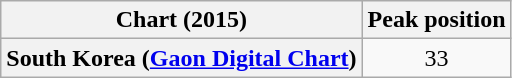<table class="wikitable plainrowheaders" style="text-align:center">
<tr>
<th>Chart (2015)</th>
<th>Peak position</th>
</tr>
<tr>
<th scope="row">South Korea (<a href='#'>Gaon Digital Chart</a>)</th>
<td>33</td>
</tr>
</table>
